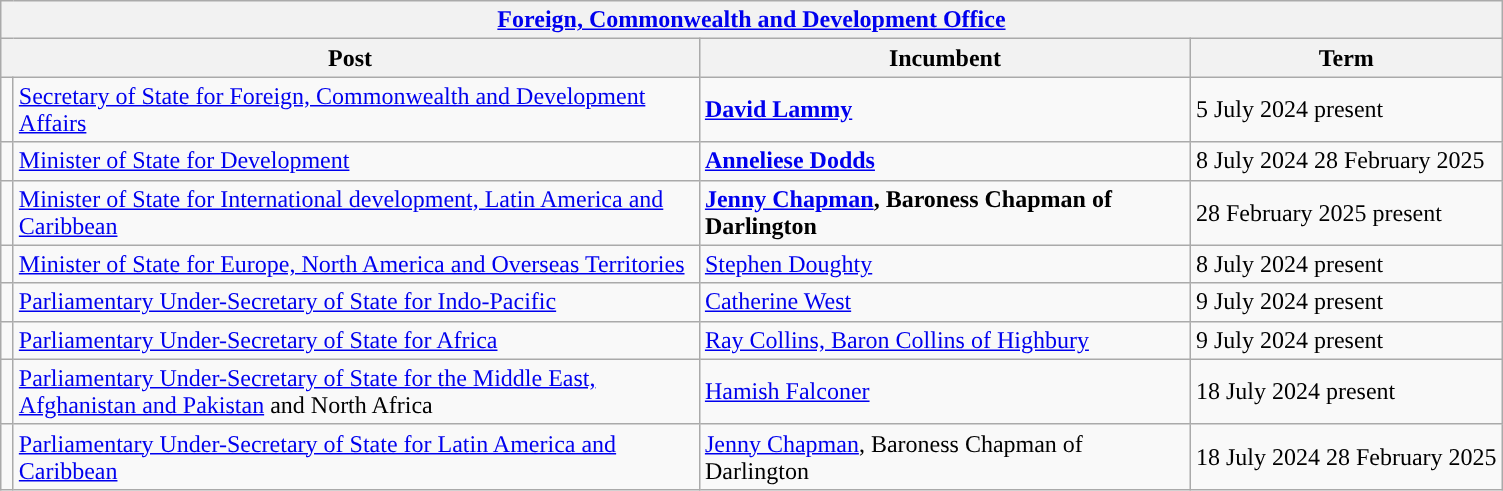<table class="wikitable">
<tr>
<th colspan="4"><a href='#'>Foreign, Commonwealth and Development Office</a></th>
</tr>
<tr>
<th colspan="2">Post</th>
<th>Incumbent</th>
<th>Term</th>
</tr>
<tr>
<td style="width: 1px; background: "></td>
<td style="width: 450px;"><a href='#'>Secretary of State for Foreign, Commonwealth and Development Affairs</a></td>
<td style="width: 320px;"><strong><a href='#'>David Lammy</a></strong></td>
<td>5 July 2024 present</td>
</tr>
<tr>
<td rowspan="1" style="width: 1px; background: "></td>
<td rowspan="1"><a href='#'>Minister of State for Development</a></td>
<td><strong><a href='#'>Anneliese Dodds</a></strong></td>
<td>8 July 2024 28 February 2025</td>
</tr>
<tr>
<td rowspan="1" style="width: 1px; background: "></td>
<td rowspan="1"><a href='#'>Minister of State for International development, Latin America and Caribbean</a></td>
<td><strong><a href='#'>Jenny Chapman</a>, Baroness Chapman of Darlington</strong></td>
<td>28 February 2025 present</td>
</tr>
<tr>
<td rowspan="1" style="width: 1px; background: "></td>
<td rowspan="1"><a href='#'>Minister of State for Europe, North America and Overseas Territories</a></td>
<td><a href='#'>Stephen Doughty</a></td>
<td>8 July 2024 present</td>
</tr>
<tr>
<td rowspan="1" style="width: 1px; background: "></td>
<td><a href='#'>Parliamentary Under-Secretary of State for Indo-Pacific</a></td>
<td><a href='#'>Catherine West</a></td>
<td>9 July 2024 present</td>
</tr>
<tr>
<td rowspan="1" style="width: 1px; background: "></td>
<td><a href='#'>Parliamentary Under-Secretary of State for Africa</a></td>
<td><a href='#'>Ray Collins, Baron Collins of Highbury</a></td>
<td>9 July 2024 present</td>
</tr>
<tr>
<td rowspan="1" style="width: 1px; background: "></td>
<td><a href='#'>Parliamentary Under-Secretary of State for the Middle East, Afghanistan and Pakistan</a> and North Africa</td>
<td><a href='#'>Hamish Falconer</a> </td>
<td>18 July 2024 present</td>
</tr>
<tr>
<td rowspan="1" style="width: 1px; background: "></td>
<td><a href='#'>Parliamentary Under-Secretary of State for Latin America and Caribbean</a></td>
<td><a href='#'>Jenny Chapman</a>,  Baroness Chapman of Darlington</td>
<td>18 July 2024 28 February 2025</td>
</tr>
</table>
